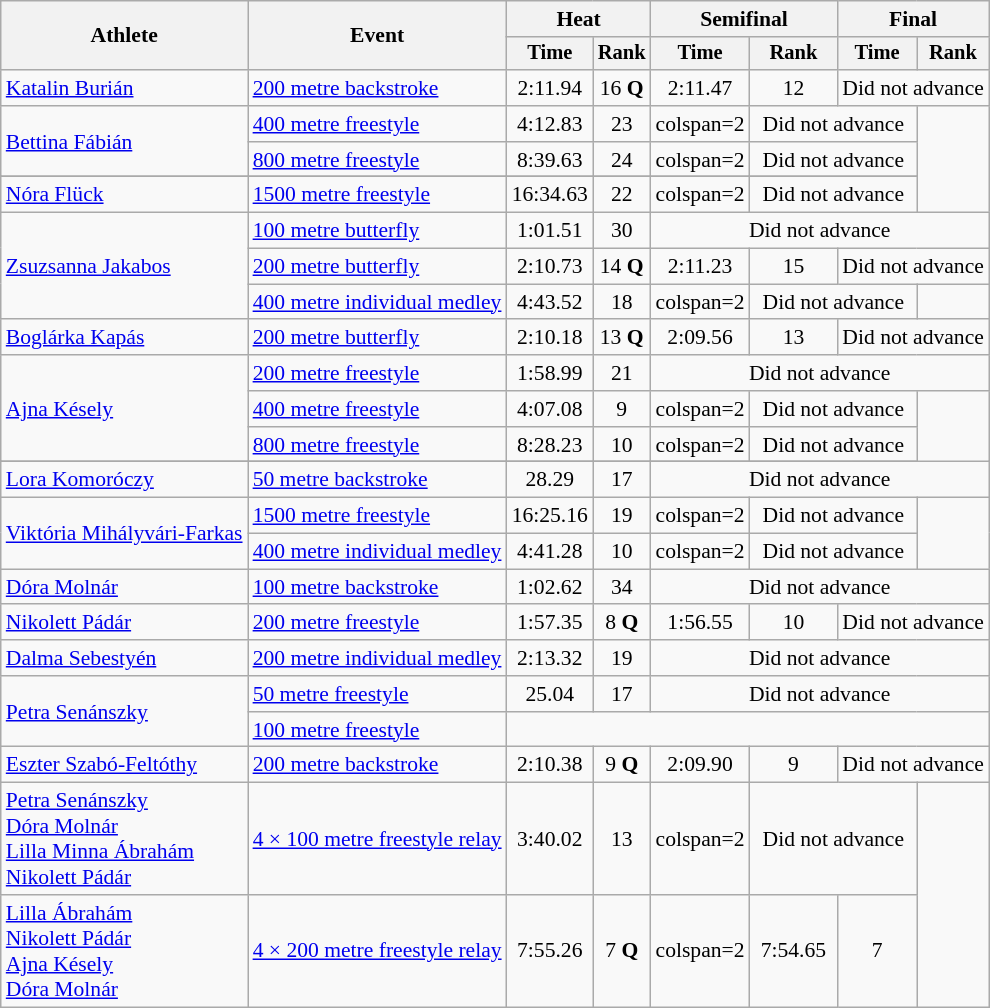<table class="wikitable" style="text-align:center; font-size:90%">
<tr>
<th rowspan="2">Athlete</th>
<th rowspan="2">Event</th>
<th colspan="2">Heat</th>
<th colspan="2">Semifinal</th>
<th colspan="2">Final</th>
</tr>
<tr style="font-size:95%">
<th>Time</th>
<th>Rank</th>
<th>Time</th>
<th>Rank</th>
<th>Time</th>
<th>Rank</th>
</tr>
<tr>
<td align=left><a href='#'>Katalin Burián</a></td>
<td align=left><a href='#'>200 metre backstroke</a></td>
<td>2:11.94</td>
<td>16 <strong>Q</strong></td>
<td>2:11.47</td>
<td>12</td>
<td colspan=2>Did not advance</td>
</tr>
<tr>
<td align=left rowspan=2><a href='#'>Bettina Fábián</a></td>
<td align=left><a href='#'>400 metre freestyle</a></td>
<td>4:12.83</td>
<td>23</td>
<td>colspan=2 </td>
<td colspan=2>Did not advance</td>
</tr>
<tr>
<td align=left><a href='#'>800 metre freestyle</a></td>
<td>8:39.63</td>
<td>24</td>
<td>colspan=2 </td>
<td colspan=2>Did not advance</td>
</tr>
<tr>
</tr>
<tr>
<td align=left><a href='#'>Nóra Flück</a></td>
<td align=left><a href='#'>1500 metre freestyle</a></td>
<td>16:34.63</td>
<td>22</td>
<td>colspan=2 </td>
<td colspan=2>Did not advance</td>
</tr>
<tr>
<td align=left rowspan=3><a href='#'>Zsuzsanna Jakabos</a></td>
<td align=left><a href='#'>100 metre butterfly</a></td>
<td>1:01.51</td>
<td>30</td>
<td colspan=4>Did not advance</td>
</tr>
<tr>
<td align=left><a href='#'>200 metre butterfly</a></td>
<td>2:10.73</td>
<td>14 <strong>Q</strong></td>
<td>2:11.23</td>
<td>15</td>
<td colspan=2>Did not advance</td>
</tr>
<tr>
<td align=left><a href='#'>400 metre individual medley</a></td>
<td>4:43.52</td>
<td>18</td>
<td>colspan=2 </td>
<td colspan=2>Did not advance</td>
</tr>
<tr>
<td align=left><a href='#'>Boglárka Kapás</a></td>
<td align=left><a href='#'>200 metre butterfly</a></td>
<td>2:10.18</td>
<td>13 <strong>Q</strong></td>
<td>2:09.56</td>
<td>13</td>
<td colspan=2>Did not advance</td>
</tr>
<tr>
<td align=left rowspan=3><a href='#'>Ajna Késely</a></td>
<td align=left><a href='#'>200 metre freestyle</a></td>
<td>1:58.99</td>
<td>21</td>
<td colspan=4>Did not advance</td>
</tr>
<tr>
<td align=left><a href='#'>400 metre freestyle</a></td>
<td>4:07.08</td>
<td>9</td>
<td>colspan=2 </td>
<td colspan=2>Did not advance</td>
</tr>
<tr>
<td align=left><a href='#'>800 metre freestyle</a></td>
<td>8:28.23</td>
<td>10</td>
<td>colspan=2 </td>
<td colspan=2>Did not advance</td>
</tr>
<tr>
</tr>
<tr>
<td align=left><a href='#'>Lora Komoróczy</a></td>
<td align=left><a href='#'>50 metre backstroke</a></td>
<td>28.29</td>
<td>17</td>
<td colspan=4>Did not advance</td>
</tr>
<tr>
<td align=left rowspan=2><a href='#'>Viktória Mihályvári-Farkas</a></td>
<td align=left><a href='#'>1500 metre freestyle</a></td>
<td>16:25.16</td>
<td>19</td>
<td>colspan=2 </td>
<td colspan=2>Did not advance</td>
</tr>
<tr>
<td align=left><a href='#'>400 metre individual medley</a></td>
<td>4:41.28</td>
<td>10</td>
<td>colspan=2 </td>
<td colspan=2>Did not advance</td>
</tr>
<tr>
<td align=left><a href='#'>Dóra Molnár</a></td>
<td align=left><a href='#'>100 metre backstroke</a></td>
<td>1:02.62</td>
<td>34</td>
<td colspan=4>Did not advance</td>
</tr>
<tr>
<td align=left><a href='#'>Nikolett Pádár</a></td>
<td align=left><a href='#'>200 metre freestyle</a></td>
<td>1:57.35</td>
<td>8 <strong>Q</strong></td>
<td>1:56.55</td>
<td>10</td>
<td colspan=2>Did not advance</td>
</tr>
<tr>
<td align=left><a href='#'>Dalma Sebestyén</a></td>
<td align=left><a href='#'>200 metre individual medley</a></td>
<td>2:13.32</td>
<td>19</td>
<td colspan=4>Did not advance</td>
</tr>
<tr>
<td align=left rowspan=2><a href='#'>Petra Senánszky</a></td>
<td align=left><a href='#'>50 metre freestyle</a></td>
<td>25.04</td>
<td>17</td>
<td colspan=4>Did not advance</td>
</tr>
<tr>
<td align=left><a href='#'>100 metre freestyle</a></td>
<td colspan=6></td>
</tr>
<tr>
<td align=left><a href='#'>Eszter Szabó-Feltóthy</a></td>
<td align=left><a href='#'>200 metre backstroke</a></td>
<td>2:10.38</td>
<td>9 <strong>Q</strong></td>
<td>2:09.90</td>
<td>9</td>
<td colspan=2>Did not advance</td>
</tr>
<tr>
<td align=left><a href='#'>Petra Senánszky</a><br><a href='#'>Dóra Molnár</a><br><a href='#'>Lilla Minna Ábrahám</a><br><a href='#'>Nikolett Pádár</a></td>
<td align=left><a href='#'>4 × 100 metre freestyle relay</a></td>
<td>3:40.02</td>
<td>13</td>
<td>colspan=2 </td>
<td colspan=2>Did not advance</td>
</tr>
<tr>
<td align=left><a href='#'>Lilla Ábrahám</a><br><a href='#'>Nikolett Pádár</a><br><a href='#'>Ajna Késely</a><br><a href='#'>Dóra Molnár</a></td>
<td align=left><a href='#'>4 × 200 metre freestyle relay</a></td>
<td>7:55.26</td>
<td>7 <strong>Q</strong></td>
<td>colspan=2 </td>
<td>7:54.65</td>
<td>7</td>
</tr>
</table>
